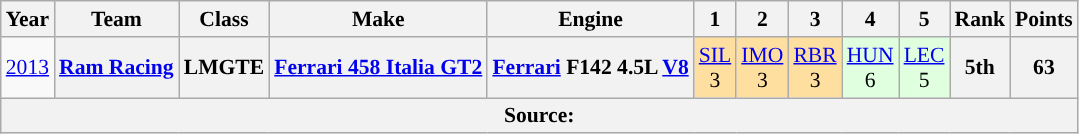<table class="wikitable" style="text-align:center; font-size:90%">
<tr>
<th>Year</th>
<th>Team</th>
<th>Class</th>
<th>Make</th>
<th>Engine</th>
<th>1</th>
<th>2</th>
<th>3</th>
<th>4</th>
<th>5</th>
<th>Rank</th>
<th>Points</th>
</tr>
<tr>
<td><a href='#'>2013</a></td>
<th><a href='#'>Ram Racing</a></th>
<th>LMGTE</th>
<th><a href='#'>Ferrari 458 Italia GT2</a></th>
<th><a href='#'>Ferrari</a> F142 4.5L <a href='#'>V8</a></th>
<td style="background:#FFDF9F;”"><a href='#'>SIL</a><br>3</td>
<td style="background:#FFDF9F;”"><a href='#'>IMO</a><br>3</td>
<td style="background:#FFDF9F;”"><a href='#'>RBR</a><br>3</td>
<td style="background:#DFFFDF;"><a href='#'>HUN</a><br>6</td>
<td style="background:#DFFFDF;"><a href='#'>LEC</a><br>5</td>
<th>5th</th>
<th>63</th>
</tr>
<tr>
<th colspan="12">Source:</th>
</tr>
</table>
